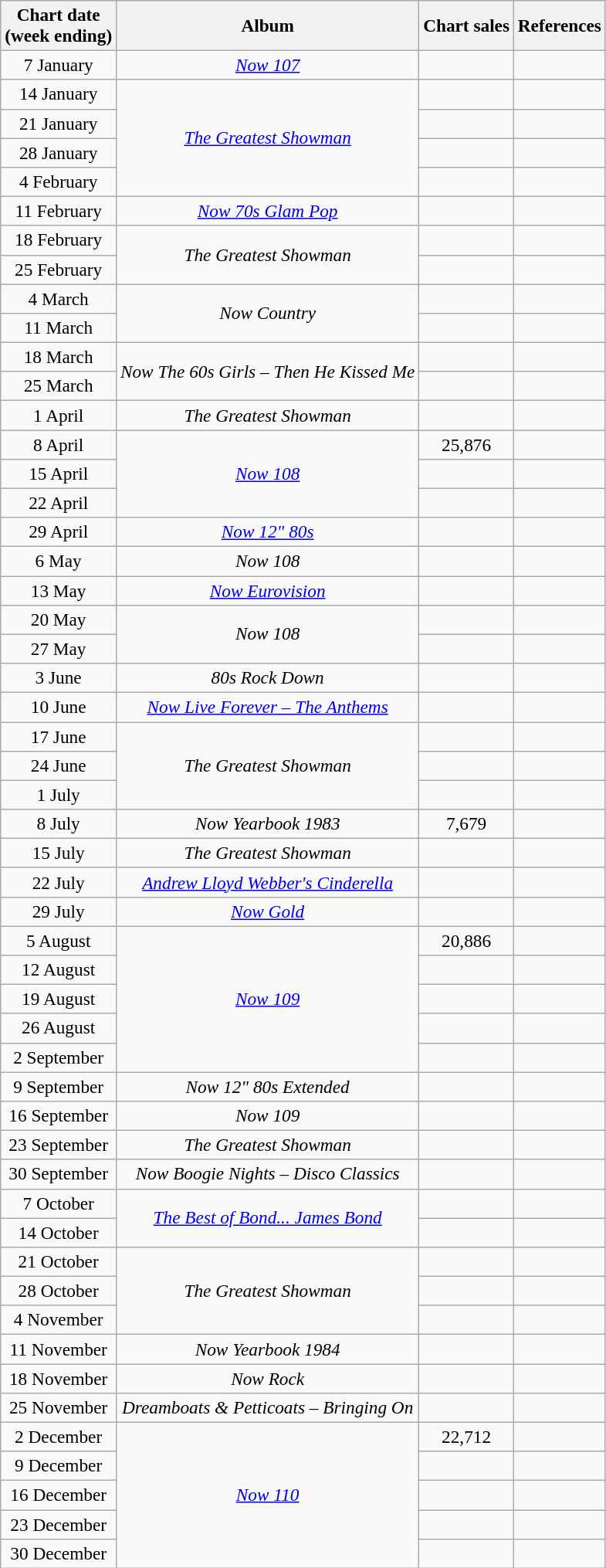<table class="wikitable" style="font-size:97%; text-align:center;">
<tr>
<th>Chart date<br>(week ending)</th>
<th>Album</th>
<th>Chart sales</th>
<th>References</th>
</tr>
<tr>
<td>7 January</td>
<td><em><a href='#'>Now 107</a></em></td>
<td></td>
<td></td>
</tr>
<tr>
<td>14 January</td>
<td rowspan="4"><em><a href='#'>The Greatest Showman</a></em></td>
<td></td>
<td></td>
</tr>
<tr>
<td>21 January</td>
<td></td>
<td></td>
</tr>
<tr>
<td>28 January</td>
<td></td>
<td></td>
</tr>
<tr>
<td>4 February</td>
<td></td>
<td></td>
</tr>
<tr>
<td>11 February</td>
<td><em><a href='#'>Now 70s Glam Pop</a></em></td>
<td></td>
<td></td>
</tr>
<tr>
<td>18 February</td>
<td rowspan="2"><em>The Greatest Showman</em></td>
<td></td>
<td></td>
</tr>
<tr>
<td>25 February</td>
<td></td>
<td></td>
</tr>
<tr>
<td>4 March</td>
<td rowspan="2"><em>Now Country</em></td>
<td></td>
<td></td>
</tr>
<tr>
<td>11 March</td>
<td></td>
<td></td>
</tr>
<tr>
<td>18 March</td>
<td rowspan="2"><em>Now The 60s Girls – Then He Kissed Me</em></td>
<td></td>
<td></td>
</tr>
<tr>
<td>25 March</td>
<td></td>
<td></td>
</tr>
<tr>
<td>1 April</td>
<td><em>The Greatest Showman</em></td>
<td></td>
<td></td>
</tr>
<tr>
<td>8 April</td>
<td rowspan="3"><em><a href='#'>Now 108</a></em></td>
<td>25,876</td>
<td></td>
</tr>
<tr>
<td>15 April</td>
<td></td>
<td></td>
</tr>
<tr>
<td>22 April</td>
<td></td>
<td></td>
</tr>
<tr>
<td>29 April</td>
<td><em><a href='#'>Now 12" 80s</a></em></td>
<td></td>
<td></td>
</tr>
<tr>
<td>6 May</td>
<td><em>Now 108</em></td>
<td></td>
<td></td>
</tr>
<tr>
<td>13 May</td>
<td><em><a href='#'>Now Eurovision</a></em></td>
<td></td>
<td></td>
</tr>
<tr>
<td>20 May</td>
<td rowspan="2"><em>Now 108</em></td>
<td></td>
<td></td>
</tr>
<tr>
<td>27 May</td>
<td></td>
<td></td>
</tr>
<tr>
<td>3 June</td>
<td><em>80s Rock Down</em></td>
<td></td>
<td></td>
</tr>
<tr>
<td>10 June</td>
<td><em><a href='#'>Now Live Forever – The Anthems</a></em></td>
<td></td>
<td></td>
</tr>
<tr>
<td>17 June</td>
<td rowspan="3"><em>The Greatest Showman</em></td>
<td></td>
<td></td>
</tr>
<tr>
<td>24 June</td>
<td></td>
<td></td>
</tr>
<tr>
<td>1 July</td>
<td></td>
<td></td>
</tr>
<tr>
<td>8 July</td>
<td><em>Now Yearbook 1983</em></td>
<td>7,679</td>
<td></td>
</tr>
<tr>
<td>15 July</td>
<td><em>The Greatest Showman</em></td>
<td></td>
<td></td>
</tr>
<tr>
<td>22 July</td>
<td><em><a href='#'>Andrew Lloyd Webber's Cinderella</a></em></td>
<td></td>
<td></td>
</tr>
<tr>
<td>29 July</td>
<td><em><a href='#'>Now Gold</a></em></td>
<td></td>
<td></td>
</tr>
<tr>
<td>5 August</td>
<td rowspan="5"><em><a href='#'>Now 109</a></em></td>
<td>20,886</td>
<td></td>
</tr>
<tr>
<td>12 August</td>
<td></td>
<td></td>
</tr>
<tr>
<td>19 August</td>
<td></td>
<td></td>
</tr>
<tr>
<td>26 August</td>
<td></td>
<td></td>
</tr>
<tr>
<td>2 September</td>
<td></td>
<td></td>
</tr>
<tr>
<td>9 September</td>
<td><em>Now 12" 80s Extended</em></td>
<td></td>
<td></td>
</tr>
<tr>
<td>16 September</td>
<td><em>Now 109</em></td>
<td></td>
<td></td>
</tr>
<tr>
<td>23 September</td>
<td><em>The Greatest Showman</em></td>
<td></td>
<td></td>
</tr>
<tr>
<td>30 September</td>
<td><em>Now Boogie Nights – Disco Classics</em></td>
<td></td>
<td></td>
</tr>
<tr>
<td>7 October</td>
<td rowspan="2"><em><a href='#'>The Best of Bond... James Bond</a></em></td>
<td></td>
<td></td>
</tr>
<tr>
<td>14 October</td>
<td></td>
<td></td>
</tr>
<tr>
<td>21 October</td>
<td rowspan="3"><em>The Greatest Showman</em></td>
<td></td>
<td></td>
</tr>
<tr>
<td>28 October</td>
<td></td>
<td></td>
</tr>
<tr>
<td>4 November</td>
<td></td>
<td></td>
</tr>
<tr>
<td>11 November</td>
<td><em>Now Yearbook 1984</em></td>
<td></td>
<td></td>
</tr>
<tr>
<td>18 November</td>
<td><em>Now Rock</em></td>
<td></td>
<td></td>
</tr>
<tr>
<td>25 November</td>
<td><em>Dreamboats & Petticoats – Bringing On</em></td>
<td></td>
<td></td>
</tr>
<tr>
<td>2 December</td>
<td rowspan="5"><em><a href='#'>Now 110</a></em></td>
<td>22,712</td>
<td></td>
</tr>
<tr>
<td>9 December</td>
<td></td>
<td></td>
</tr>
<tr>
<td>16 December</td>
<td></td>
<td></td>
</tr>
<tr>
<td>23 December</td>
<td></td>
<td></td>
</tr>
<tr>
<td>30 December</td>
<td></td>
<td></td>
</tr>
</table>
